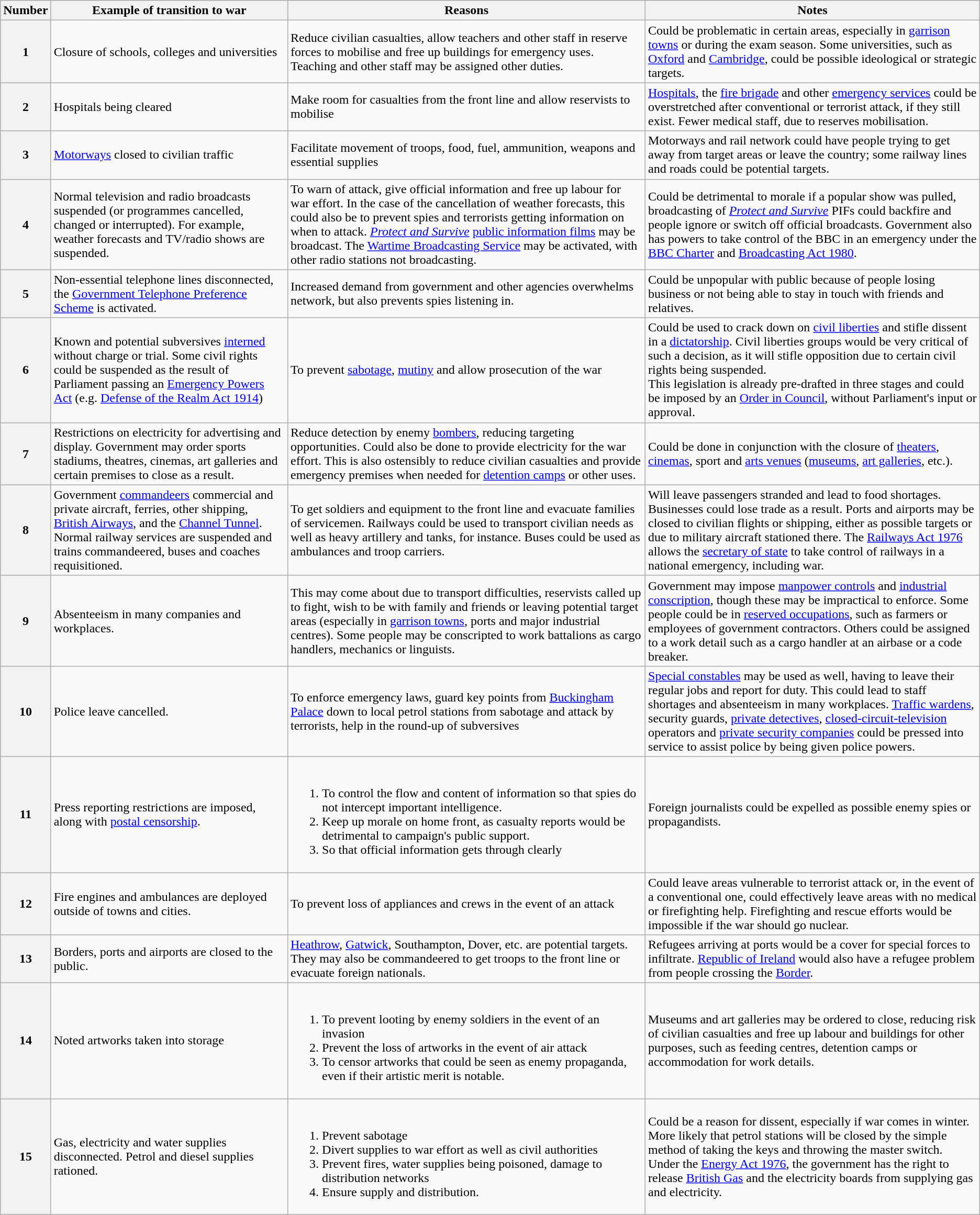<table class="wikitable">
<tr>
<th>Number</th>
<th>Example of transition to war</th>
<th>Reasons</th>
<th>Notes</th>
</tr>
<tr>
<th>1</th>
<td>Closure of schools, colleges and universities</td>
<td>Reduce civilian casualties, allow teachers and other staff in reserve forces to mobilise and free up buildings for emergency uses. Teaching and other staff may be assigned other duties.</td>
<td>Could be problematic in certain areas, especially in <a href='#'>garrison towns</a> or during the exam season. Some universities, such as <a href='#'>Oxford</a> and <a href='#'>Cambridge</a>, could be possible ideological or strategic targets.</td>
</tr>
<tr>
<th>2</th>
<td>Hospitals being cleared</td>
<td>Make room for casualties from the front line and allow reservists to mobilise</td>
<td><a href='#'>Hospitals</a>, the <a href='#'>fire brigade</a> and other <a href='#'>emergency services</a> could be overstretched after conventional or terrorist attack, if they still exist. Fewer medical staff, due to reserves mobilisation.</td>
</tr>
<tr>
<th>3</th>
<td><a href='#'>Motorways</a> closed to civilian traffic</td>
<td>Facilitate movement of troops, food, fuel, ammunition, weapons and essential supplies</td>
<td>Motorways and rail network could have people trying to get away from target areas or leave the country; some railway lines and roads could be potential targets.</td>
</tr>
<tr>
<th>4</th>
<td>Normal television and radio broadcasts suspended (or programmes cancelled, changed or interrupted). For example,  weather forecasts and TV/radio shows are suspended.</td>
<td>To warn of attack, give official information and free up labour for war effort. In the case of the cancellation of weather forecasts, this could also be to prevent spies and terrorists getting information on when to attack. <em><a href='#'>Protect and Survive</a></em> <a href='#'>public information films</a> may be broadcast. The <a href='#'>Wartime Broadcasting Service</a> may be activated, with other radio stations not broadcasting.</td>
<td>Could be detrimental to morale if a popular show was pulled, broadcasting of <em><a href='#'>Protect and Survive</a></em> PIFs could backfire and people ignore or switch off official broadcasts. Government also has powers to take control of the BBC in an emergency under the <a href='#'>BBC Charter</a> and <a href='#'>Broadcasting Act 1980</a>.</td>
</tr>
<tr>
<th>5</th>
<td>Non-essential telephone lines disconnected, the <a href='#'>Government Telephone Preference Scheme</a> is activated.</td>
<td>Increased demand from government and other agencies overwhelms network, but also prevents spies listening in.</td>
<td>Could be unpopular with public because of people losing business or not being able to stay in touch with friends and relatives.</td>
</tr>
<tr>
<th>6</th>
<td>Known and potential subversives <a href='#'>interned</a> without charge or trial. Some civil rights could be suspended as the result of Parliament passing an <a href='#'>Emergency Powers Act</a> (e.g. <a href='#'>Defense of the Realm Act 1914</a>)</td>
<td>To prevent <a href='#'>sabotage</a>, <a href='#'>mutiny</a> and allow prosecution of the war</td>
<td>Could be used to crack down on <a href='#'>civil liberties</a> and stifle dissent in a <a href='#'>dictatorship</a>. Civil liberties groups would be very critical of such a decision, as it will stifle opposition due to certain civil rights being suspended.<br>This legislation is already pre-drafted in three stages and could be imposed by an <a href='#'>Order in Council</a>, without Parliament's input or approval.</td>
</tr>
<tr>
<th>7</th>
<td>Restrictions on electricity for advertising and display. Government may order sports stadiums, theatres, cinemas, art galleries and certain premises to close as a result.</td>
<td>Reduce detection by enemy <a href='#'>bombers</a>, reducing targeting opportunities. Could also be done to provide electricity for the war effort. This is also ostensibly to reduce civilian casualties and provide emergency premises when needed for <a href='#'>detention camps</a> or other uses.</td>
<td>Could be done in conjunction with the closure of <a href='#'>theaters</a>, <a href='#'>cinemas</a>, sport and <a href='#'>arts venues</a> (<a href='#'>museums</a>, <a href='#'>art galleries</a>, etc.).</td>
</tr>
<tr>
<th>8</th>
<td>Government <a href='#'>commandeers</a> commercial and private aircraft, ferries, other shipping, <a href='#'>British Airways</a>, and the <a href='#'>Channel Tunnel</a>. Normal railway services are suspended and trains commandeered, buses and coaches requisitioned.</td>
<td>To get soldiers and equipment to the front line and evacuate families of servicemen. Railways could be used to transport civilian needs as well as heavy artillery and tanks, for instance. Buses could be used as ambulances and troop carriers.</td>
<td>Will leave passengers stranded and lead to food shortages. Businesses could lose trade as a result. Ports and airports may be closed to civilian flights or shipping, either as possible targets or due to military aircraft stationed there. The <a href='#'>Railways Act 1976</a> allows the <a href='#'>secretary of state</a> to take control of railways in a national emergency, including war.</td>
</tr>
<tr>
<th>9</th>
<td>Absenteeism in many companies and workplaces.</td>
<td>This may come about due to transport difficulties, reservists called up to fight, wish to be with family and friends or leaving potential target areas (especially in <a href='#'>garrison towns</a>, ports and major industrial centres). Some people may be conscripted to work battalions as cargo handlers, mechanics or linguists.</td>
<td>Government may impose <a href='#'>manpower controls</a> and <a href='#'>industrial conscription</a>, though these may be impractical to enforce. Some people could be in <a href='#'>reserved occupations</a>, such as farmers or employees of government contractors. Others could be assigned to a work detail such as a cargo handler at an airbase or a code breaker.</td>
</tr>
<tr>
<th>10</th>
<td>Police leave cancelled.</td>
<td>To enforce emergency laws, guard key points from <a href='#'>Buckingham Palace</a> down to local petrol stations from sabotage and attack by terrorists, help in the round-up of subversives</td>
<td><a href='#'>Special constables</a> may be used as well, having to leave their regular jobs and report for duty. This could lead to staff shortages and absenteeism in many workplaces. <a href='#'>Traffic wardens</a>, security guards, <a href='#'>private detectives</a>, <a href='#'>closed-circuit-television</a> operators and <a href='#'>private security companies</a> could be pressed into service to assist police by being given police powers.</td>
</tr>
<tr>
<th>11</th>
<td>Press reporting restrictions are imposed, along with <a href='#'>postal censorship</a>.</td>
<td><br><ol><li>To control the flow and content of information so that spies do not intercept important intelligence.</li><li>Keep up morale on home front, as casualty reports would be detrimental to campaign's public support.</li><li>So that official information gets through clearly</li></ol></td>
<td>Foreign journalists could be expelled as possible enemy spies or propagandists.</td>
</tr>
<tr>
<th>12</th>
<td>Fire engines and ambulances are deployed outside of towns and cities.</td>
<td>To prevent loss of appliances and crews in the event of an attack</td>
<td>Could leave areas vulnerable to terrorist attack or, in the event of a conventional one, could effectively leave areas with no medical or firefighting help. Firefighting and rescue efforts would be impossible if the war should go nuclear.</td>
</tr>
<tr>
<th>13</th>
<td>Borders, ports and airports are closed to the public.</td>
<td><a href='#'>Heathrow</a>, <a href='#'>Gatwick</a>, Southampton, Dover, etc. are potential targets. They may also be commandeered to get troops to the front line or evacuate foreign nationals.</td>
<td>Refugees arriving at ports would be a cover for special forces to infiltrate. <a href='#'>Republic of Ireland</a> would also have a refugee problem from people crossing the <a href='#'>Border</a>.</td>
</tr>
<tr>
<th>14</th>
<td>Noted artworks taken into storage</td>
<td><br><ol><li>To prevent looting by enemy soldiers in the event of an invasion</li><li>Prevent the loss of artworks in the event of air attack</li><li>To censor artworks that could be seen as enemy propaganda, even if their artistic merit is notable.</li></ol></td>
<td>Museums and art galleries may be ordered to close, reducing risk of civilian casualties and free up labour and buildings for other purposes, such as feeding centres, detention camps or accommodation for work details.</td>
</tr>
<tr>
<th>15</th>
<td>Gas, electricity and water supplies disconnected. Petrol and diesel supplies rationed.</td>
<td><br><ol><li>Prevent sabotage</li><li>Divert supplies to war effort as well as civil authorities</li><li>Prevent fires, water supplies being poisoned, damage to distribution networks</li><li>Ensure supply and distribution.</li></ol></td>
<td>Could be a reason for dissent, especially if war comes in winter. More likely that petrol stations will be closed by the simple method of taking the keys and throwing the master switch. Under the <a href='#'>Energy Act 1976</a>, the government has the right to release <a href='#'>British Gas</a> and the electricity boards from supplying gas and electricity.</td>
</tr>
</table>
